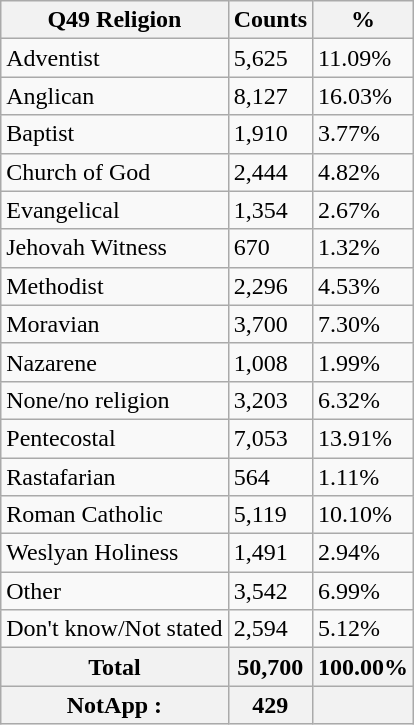<table class="wikitable sortable">
<tr>
<th>Q49 Religion</th>
<th>Counts</th>
<th>%</th>
</tr>
<tr>
<td>Adventist</td>
<td>5,625</td>
<td>11.09%</td>
</tr>
<tr>
<td>Anglican</td>
<td>8,127</td>
<td>16.03%</td>
</tr>
<tr>
<td>Baptist</td>
<td>1,910</td>
<td>3.77%</td>
</tr>
<tr>
<td>Church of God</td>
<td>2,444</td>
<td>4.82%</td>
</tr>
<tr>
<td>Evangelical</td>
<td>1,354</td>
<td>2.67%</td>
</tr>
<tr>
<td>Jehovah Witness</td>
<td>670</td>
<td>1.32%</td>
</tr>
<tr>
<td>Methodist</td>
<td>2,296</td>
<td>4.53%</td>
</tr>
<tr>
<td>Moravian</td>
<td>3,700</td>
<td>7.30%</td>
</tr>
<tr>
<td>Nazarene</td>
<td>1,008</td>
<td>1.99%</td>
</tr>
<tr>
<td>None/no religion</td>
<td>3,203</td>
<td>6.32%</td>
</tr>
<tr>
<td>Pentecostal</td>
<td>7,053</td>
<td>13.91%</td>
</tr>
<tr>
<td>Rastafarian</td>
<td>564</td>
<td>1.11%</td>
</tr>
<tr>
<td>Roman Catholic</td>
<td>5,119</td>
<td>10.10%</td>
</tr>
<tr>
<td>Weslyan Holiness</td>
<td>1,491</td>
<td>2.94%</td>
</tr>
<tr>
<td>Other</td>
<td>3,542</td>
<td>6.99%</td>
</tr>
<tr>
<td>Don't know/Not stated</td>
<td>2,594</td>
<td>5.12%</td>
</tr>
<tr>
<th>Total</th>
<th>50,700</th>
<th>100.00%</th>
</tr>
<tr>
<th>NotApp :</th>
<th>429</th>
<th></th>
</tr>
</table>
